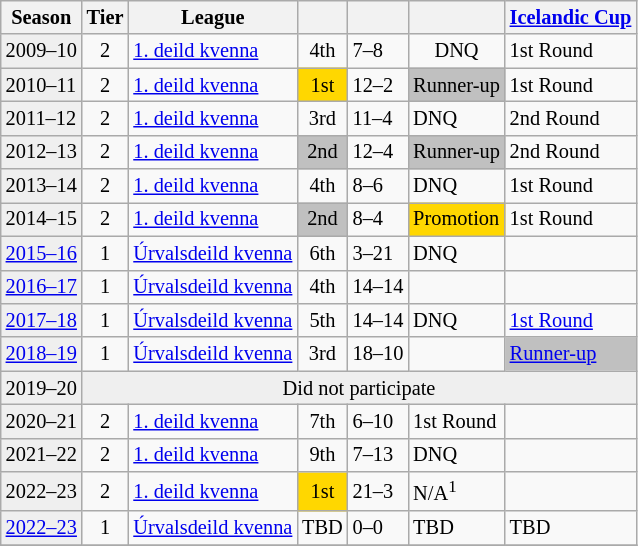<table class="wikitable" style="font-size:85%">
<tr>
<th>Season</th>
<th>Tier</th>
<th>League</th>
<th></th>
<th></th>
<th></th>
<th><a href='#'>Icelandic Cup</a></th>
</tr>
<tr>
<td style="background:#efefef;">2009–10</td>
<td align="center">2</td>
<td><a href='#'>1. deild kvenna</a></td>
<td align="center">4th</td>
<td>7–8</td>
<td align="center">DNQ</td>
<td>1st Round</td>
</tr>
<tr>
<td style="background:#efefef;">2010–11</td>
<td align="center">2</td>
<td><a href='#'>1. deild kvenna</a></td>
<td align="center" style="background:gold ">1st</td>
<td>12–2</td>
<td bgcolor=silver>Runner-up</td>
<td>1st Round</td>
</tr>
<tr>
<td style="background:#efefef;">2011–12</td>
<td align="center">2</td>
<td><a href='#'>1. deild kvenna</a></td>
<td align="center">3rd</td>
<td>11–4</td>
<td>DNQ</td>
<td>2nd Round</td>
</tr>
<tr>
<td style="background:#efefef;">2012–13</td>
<td align="center">2</td>
<td><a href='#'>1. deild kvenna</a></td>
<td align="center" style="background:silver ">2nd</td>
<td>12–4</td>
<td bgcolor=silver>Runner-up</td>
<td>2nd Round</td>
</tr>
<tr>
<td style="background:#efefef;">2013–14</td>
<td align="center">2</td>
<td><a href='#'>1. deild kvenna</a></td>
<td align="center">4th</td>
<td>8–6</td>
<td>DNQ</td>
<td>1st Round</td>
</tr>
<tr>
<td style="background:#efefef;">2014–15</td>
<td align="center">2</td>
<td><a href='#'>1. deild kvenna</a></td>
<td align="center" style="background:silver ">2nd</td>
<td>8–4</td>
<td bgcolor=gold ">Promotion</td>
<td>1st Round</td>
</tr>
<tr>
<td style="background:#efefef;"><a href='#'>2015–16</a></td>
<td align="center">1</td>
<td><a href='#'>Úrvalsdeild kvenna</a></td>
<td align="center">6th</td>
<td>3–21</td>
<td>DNQ</td>
<td></td>
</tr>
<tr>
<td style="background:#efefef;"><a href='#'>2016–17</a></td>
<td align="center">1</td>
<td><a href='#'>Úrvalsdeild kvenna</a></td>
<td align="center">4th</td>
<td>14–14</td>
<td></td>
<td></td>
</tr>
<tr>
<td style="background:#efefef;"><a href='#'>2017–18</a></td>
<td align="center">1</td>
<td><a href='#'>Úrvalsdeild kvenna</a></td>
<td align="center">5th</td>
<td>14–14</td>
<td>DNQ</td>
<td><a href='#'>1st Round</a></td>
</tr>
<tr>
<td style="background:#efefef;"><a href='#'>2018–19</a></td>
<td align="center">1</td>
<td><a href='#'>Úrvalsdeild kvenna</a></td>
<td align="center">3rd</td>
<td>18–10</td>
<td></td>
<td style="background:silver "><a href='#'>Runner-up</a></td>
</tr>
<tr>
<td style="background:#efefef;">2019–20</td>
<td colspan="6" style="background:#efefef;text-align:center;">Did not participate</td>
</tr>
<tr>
<td style="background:#efefef;">2020–21</td>
<td align="center">2</td>
<td><a href='#'>1. deild kvenna</a></td>
<td align="center">7th</td>
<td>6–10</td>
<td>1st Round</td>
<td></td>
</tr>
<tr>
<td style="background:#efefef;">2021–22</td>
<td align="center">2</td>
<td><a href='#'>1. deild kvenna</a></td>
<td align="center">9th</td>
<td>7–13</td>
<td>DNQ</td>
<td></td>
</tr>
<tr>
<td style="background:#efefef;">2022–23</td>
<td align="center">2</td>
<td><a href='#'>1. deild kvenna</a></td>
<td align="center" style="background:gold ">1st</td>
<td>21–3</td>
<td>N/A<sup>1</sup></td>
<td></td>
</tr>
<tr>
<td style="background:#efefef;"><a href='#'>2022–23</a></td>
<td align="center">1</td>
<td><a href='#'>Úrvalsdeild kvenna</a></td>
<td>TBD</td>
<td>0–0</td>
<td>TBD</td>
<td>TBD</td>
</tr>
<tr>
</tr>
</table>
